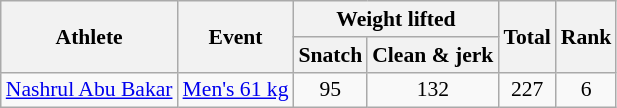<table class=wikitable style="text-align:center; font-size:90%">
<tr>
<th rowspan="2">Athlete</th>
<th rowspan="2">Event</th>
<th colspan="2">Weight lifted</th>
<th rowspan="2">Total</th>
<th rowspan="2">Rank</th>
</tr>
<tr>
<th>Snatch</th>
<th>Clean & jerk</th>
</tr>
<tr>
<td align=left><a href='#'>Nashrul Abu Bakar</a></td>
<td align=left><a href='#'>Men's 61 kg</a></td>
<td>95</td>
<td>132</td>
<td>227</td>
<td>6</td>
</tr>
</table>
